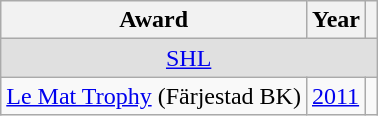<table class="wikitable">
<tr>
<th>Award</th>
<th>Year</th>
<th></th>
</tr>
<tr ALIGN="center" bgcolor="#e0e0e0">
<td colspan="3"><a href='#'>SHL</a></td>
</tr>
<tr>
<td><a href='#'>Le Mat Trophy</a> (Färjestad BK)</td>
<td><a href='#'>2011</a></td>
<td></td>
</tr>
</table>
